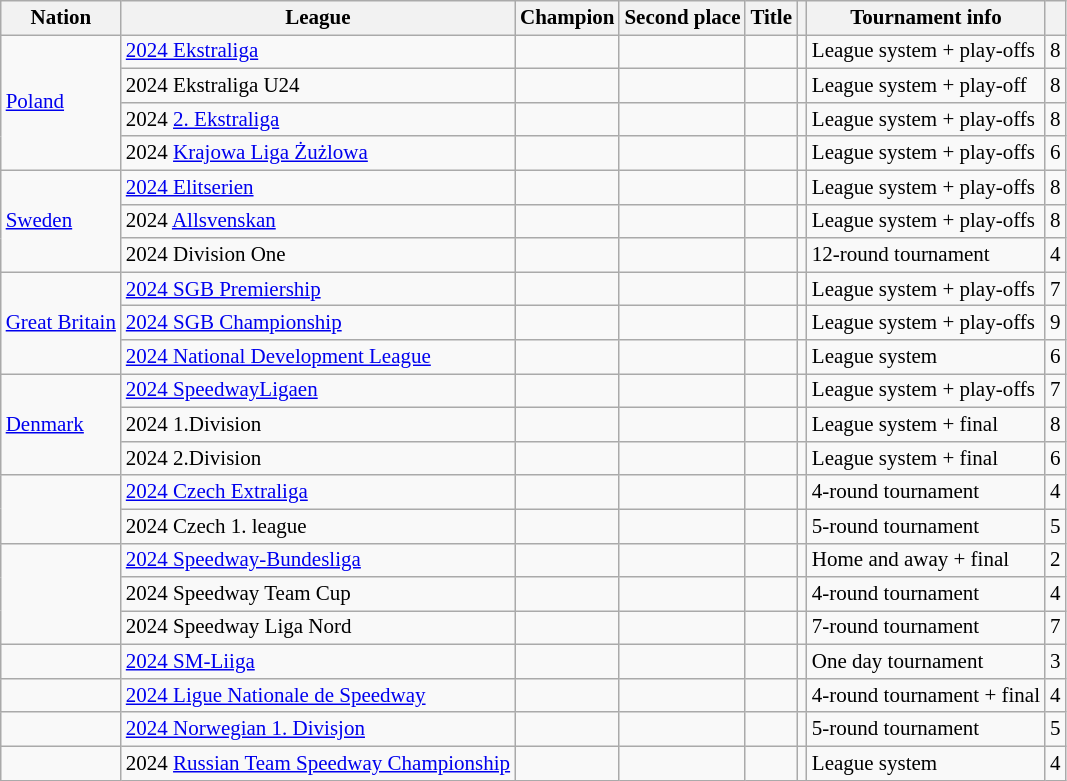<table class=wikitable style="font-size:14px">
<tr>
<th>Nation</th>
<th>League</th>
<th>Champion</th>
<th>Second place</th>
<th data-sort-type="number">Title</th>
<th></th>
<th>Tournament info</th>
<th></th>
</tr>
<tr>
<td rowspan=4> <a href='#'>Poland</a></td>
<td><a href='#'>2024 Ekstraliga</a></td>
<td></td>
<td></td>
<td></td>
<td></td>
<td>League system + play-offs</td>
<td>8</td>
</tr>
<tr>
<td>2024 Ekstraliga U24</td>
<td></td>
<td></td>
<td></td>
<td></td>
<td>League system + play-off</td>
<td>8</td>
</tr>
<tr>
<td>2024 <a href='#'>2. Ekstraliga</a></td>
<td></td>
<td></td>
<td></td>
<td></td>
<td>League system + play-offs</td>
<td>8</td>
</tr>
<tr>
<td>2024 <a href='#'>Krajowa Liga Żużlowa</a></td>
<td></td>
<td></td>
<td></td>
<td></td>
<td>League system + play-offs</td>
<td>6</td>
</tr>
<tr>
<td rowspan=3> <a href='#'>Sweden</a></td>
<td><a href='#'>2024 Elitserien</a></td>
<td></td>
<td></td>
<td></td>
<td></td>
<td>League system + play-offs</td>
<td>8</td>
</tr>
<tr>
<td>2024 <a href='#'>Allsvenskan</a></td>
<td></td>
<td></td>
<td></td>
<td></td>
<td>League system + play-offs</td>
<td>8</td>
</tr>
<tr>
<td>2024 Division One</td>
<td></td>
<td></td>
<td></td>
<td></td>
<td>12-round tournament</td>
<td>4</td>
</tr>
<tr>
<td rowspan=3> <a href='#'>Great Britain</a></td>
<td><a href='#'>2024 SGB Premiership</a></td>
<td></td>
<td></td>
<td></td>
<td></td>
<td>League system + play-offs</td>
<td>7</td>
</tr>
<tr>
<td><a href='#'>2024 SGB Championship</a></td>
<td></td>
<td></td>
<td></td>
<td></td>
<td>League system + play-offs</td>
<td>9</td>
</tr>
<tr>
<td><a href='#'>2024 National Development League</a></td>
<td></td>
<td></td>
<td></td>
<td></td>
<td>League system</td>
<td>6</td>
</tr>
<tr>
<td rowspan=3> <a href='#'>Denmark</a></td>
<td><a href='#'>2024 SpeedwayLigaen</a></td>
<td></td>
<td></td>
<td></td>
<td></td>
<td>League system + play-offs</td>
<td>7</td>
</tr>
<tr>
<td>2024 1.Division</td>
<td></td>
<td></td>
<td></td>
<td></td>
<td>League system + final</td>
<td>8</td>
</tr>
<tr>
<td>2024 2.Division</td>
<td></td>
<td></td>
<td></td>
<td></td>
<td>League system + final</td>
<td>6</td>
</tr>
<tr>
<td rowspan=2></td>
<td><a href='#'>2024 Czech Extraliga</a></td>
<td></td>
<td></td>
<td></td>
<td></td>
<td>4-round tournament</td>
<td>4</td>
</tr>
<tr>
<td>2024 Czech 1. league</td>
<td></td>
<td></td>
<td></td>
<td></td>
<td>5-round tournament</td>
<td>5</td>
</tr>
<tr>
<td rowspan=3></td>
<td><a href='#'>2024 Speedway-Bundesliga</a></td>
<td></td>
<td></td>
<td></td>
<td></td>
<td>Home and away + final</td>
<td>2</td>
</tr>
<tr>
<td>2024 Speedway Team Cup</td>
<td></td>
<td></td>
<td></td>
<td></td>
<td>4-round tournament</td>
<td>4</td>
</tr>
<tr>
<td>2024 Speedway Liga Nord</td>
<td></td>
<td></td>
<td></td>
<td></td>
<td>7-round tournament</td>
<td>7</td>
</tr>
<tr>
<td></td>
<td><a href='#'>2024 SM-Liiga</a></td>
<td></td>
<td></td>
<td></td>
<td></td>
<td>One day tournament</td>
<td>3</td>
</tr>
<tr>
<td></td>
<td><a href='#'>2024 Ligue Nationale de Speedway</a></td>
<td></td>
<td></td>
<td></td>
<td></td>
<td>4-round tournament + final</td>
<td>4</td>
</tr>
<tr>
<td></td>
<td><a href='#'>2024 Norwegian 1. Divisjon</a></td>
<td></td>
<td></td>
<td></td>
<td></td>
<td>5-round tournament</td>
<td>5</td>
</tr>
<tr>
<td></td>
<td>2024 <a href='#'>Russian Team Speedway Championship</a></td>
<td></td>
<td></td>
<td></td>
<td></td>
<td>League system</td>
<td>4</td>
</tr>
</table>
